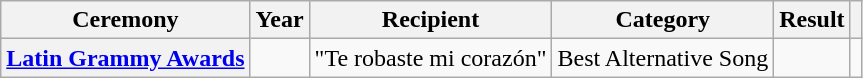<table class="wikitable plainrowheaders sortable">
<tr>
<th scope="col">Ceremony</th>
<th scope="col">Year</th>
<th scope="col">Recipient</th>
<th scope="col">Category</th>
<th scope="col">Result</th>
<th scope="col" class="unsortable"></th>
</tr>
<tr>
<th scope="row" rowspan="2"><a href='#'>Latin Grammy Awards</a></th>
<td></td>
<td>"Te robaste mi corazón"<br></td>
<td>Best Alternative Song</td>
<td></td>
<td></td>
</tr>
</table>
